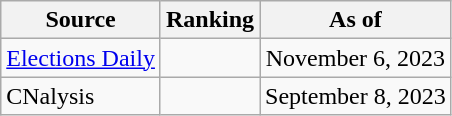<table class="wikitable" style="text-align:center">
<tr>
<th>Source</th>
<th>Ranking</th>
<th>As of</th>
</tr>
<tr>
<td align=left><a href='#'>Elections Daily</a></td>
<td></td>
<td>November 6, 2023</td>
</tr>
<tr>
<td align=left>CNalysis</td>
<td></td>
<td>September 8, 2023</td>
</tr>
</table>
